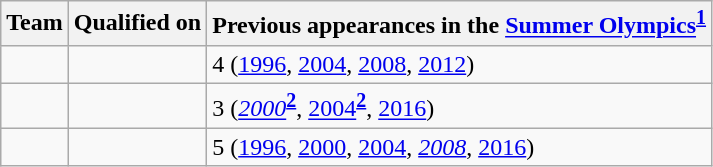<table class="wikitable sortable">
<tr>
<th>Team</th>
<th>Qualified on</th>
<th data-sort-type="number">Previous appearances in the <a href='#'>Summer Olympics</a><sup><strong><a href='#'>1</a></strong></sup></th>
</tr>
<tr>
<td></td>
<td></td>
<td>4 (<a href='#'>1996</a>, <a href='#'>2004</a>, <a href='#'>2008</a>, <a href='#'>2012</a>)</td>
</tr>
<tr>
<td></td>
<td></td>
<td>3 (<em><a href='#'>2000</a></em><sup><strong><a href='#'>2</a></strong></sup>, <a href='#'>2004</a><sup><strong><a href='#'>2</a></strong></sup>, <a href='#'>2016</a>)</td>
</tr>
<tr>
<td></td>
<td></td>
<td>5 (<a href='#'>1996</a>, <a href='#'>2000</a>, <a href='#'>2004</a>, <em><a href='#'>2008</a></em>, <a href='#'>2016</a>)</td>
</tr>
</table>
